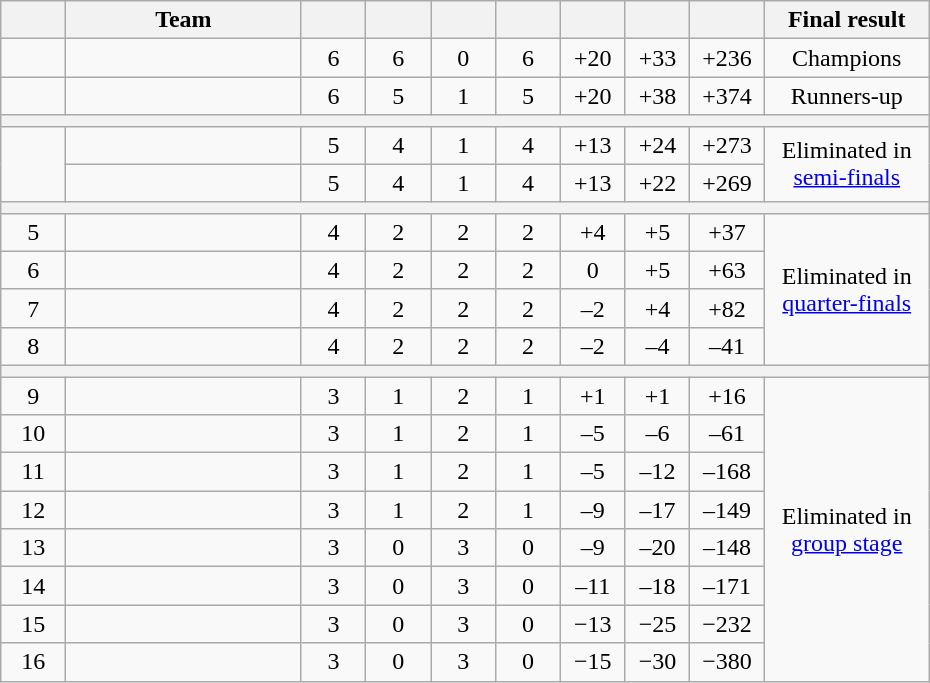<table class=wikitable style="text-align:center;" width=620>
<tr>
<th width=5.5%></th>
<th width=20%>Team</th>
<th width=5.5%></th>
<th width=5.5%></th>
<th width=5.5%></th>
<th width=5.5%></th>
<th width=5.5%></th>
<th width=5.5%></th>
<th width=5.5%></th>
<th width=14%>Final result</th>
</tr>
<tr>
<td></td>
<td align="left"></td>
<td>6</td>
<td>6</td>
<td>0</td>
<td>6</td>
<td>+20</td>
<td>+33</td>
<td>+236</td>
<td>Champions</td>
</tr>
<tr>
<td></td>
<td align="left"></td>
<td>6</td>
<td>5</td>
<td>1</td>
<td>5</td>
<td>+20</td>
<td>+38</td>
<td>+374</td>
<td>Runners-up</td>
</tr>
<tr>
<th colspan="10"></th>
</tr>
<tr>
<td rowspan="2"></td>
<td align="left"></td>
<td>5</td>
<td>4</td>
<td>1</td>
<td>4</td>
<td>+13</td>
<td>+24</td>
<td>+273</td>
<td rowspan="2">Eliminated in <a href='#'>semi-finals</a></td>
</tr>
<tr>
<td align="left"></td>
<td>5</td>
<td>4</td>
<td>1</td>
<td>4</td>
<td>+13</td>
<td>+22</td>
<td>+269</td>
</tr>
<tr>
<th colspan="10"></th>
</tr>
<tr>
<td>5</td>
<td align="left"></td>
<td>4</td>
<td>2</td>
<td>2</td>
<td>2</td>
<td>+4</td>
<td>+5</td>
<td>+37</td>
<td rowspan="4">Eliminated in <a href='#'>quarter-finals</a></td>
</tr>
<tr>
<td>6</td>
<td align="left"></td>
<td>4</td>
<td>2</td>
<td>2</td>
<td>2</td>
<td>0</td>
<td>+5</td>
<td>+63</td>
</tr>
<tr>
<td>7</td>
<td align="left"></td>
<td>4</td>
<td>2</td>
<td>2</td>
<td>2</td>
<td>–2</td>
<td>+4</td>
<td>+82</td>
</tr>
<tr>
<td>8</td>
<td align="left"></td>
<td>4</td>
<td>2</td>
<td>2</td>
<td>2</td>
<td>–2</td>
<td>–4</td>
<td>–41</td>
</tr>
<tr>
<th colspan="10"></th>
</tr>
<tr>
<td>9</td>
<td align="left"></td>
<td>3</td>
<td>1</td>
<td>2</td>
<td>1</td>
<td>+1</td>
<td>+1</td>
<td>+16</td>
<td rowspan="8">Eliminated in <a href='#'>group stage</a></td>
</tr>
<tr>
<td>10</td>
<td align="left"></td>
<td>3</td>
<td>1</td>
<td>2</td>
<td>1</td>
<td>–5</td>
<td>–6</td>
<td>–61</td>
</tr>
<tr>
<td>11</td>
<td align="left"></td>
<td>3</td>
<td>1</td>
<td>2</td>
<td>1</td>
<td>–5</td>
<td>–12</td>
<td>–168</td>
</tr>
<tr>
<td>12</td>
<td align="left"></td>
<td>3</td>
<td>1</td>
<td>2</td>
<td>1</td>
<td>–9</td>
<td>–17</td>
<td>–149</td>
</tr>
<tr>
<td>13</td>
<td align="left"></td>
<td>3</td>
<td>0</td>
<td>3</td>
<td>0</td>
<td>–9</td>
<td>–20</td>
<td>–148</td>
</tr>
<tr>
<td>14</td>
<td align="left"></td>
<td>3</td>
<td>0</td>
<td>3</td>
<td>0</td>
<td>–11</td>
<td>–18</td>
<td>–171</td>
</tr>
<tr>
<td>15</td>
<td align="left"></td>
<td>3</td>
<td>0</td>
<td>3</td>
<td>0</td>
<td>−13</td>
<td>−25</td>
<td>−232</td>
</tr>
<tr>
<td>16</td>
<td align="left"></td>
<td>3</td>
<td>0</td>
<td>3</td>
<td>0</td>
<td>−15</td>
<td>−30</td>
<td>−380</td>
</tr>
</table>
